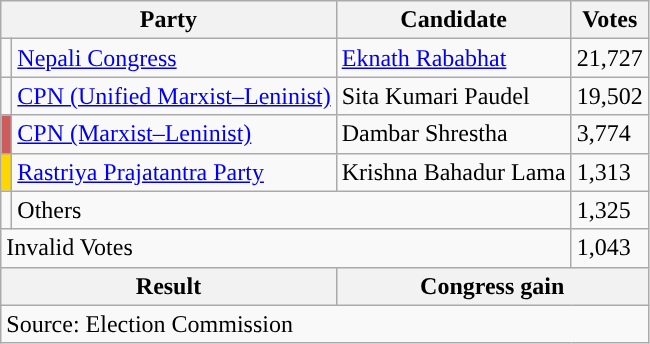<table class="wikitable">
<tr>
<th colspan="2">Party</th>
<th>Candidate</th>
<th>Votes</th>
</tr>
<tr>
<td style="background-color:"></td>
<td><a href='#'>Nepali Congress</a></td>
<td><a href='#'>Eknath Rababhat</a></td>
<td>21,727</td>
</tr>
<tr>
<td style="background-color:"></td>
<td><a href='#'>CPN (Unified Marxist–Leninist)</a></td>
<td>Sita Kumari Paudel</td>
<td>19,502</td>
</tr>
<tr>
<td style="background-color:indianred"></td>
<td><a href='#'>CPN (Marxist–Leninist)</a></td>
<td>Dambar Shrestha</td>
<td>3,774</td>
</tr>
<tr>
<td style="background-color:gold"></td>
<td><a href='#'>Rastriya Prajatantra Party</a></td>
<td>Krishna Bahadur Lama</td>
<td>1,313</td>
</tr>
<tr>
<td></td>
<td colspan="2">Others</td>
<td>1,325</td>
</tr>
<tr>
<td colspan="3">Invalid Votes</td>
<td>1,043</td>
</tr>
<tr>
<th colspan="2">Result</th>
<th colspan="2">Congress gain</th>
</tr>
<tr>
<td colspan="4">Source: Election Commission</td>
</tr>
</table>
